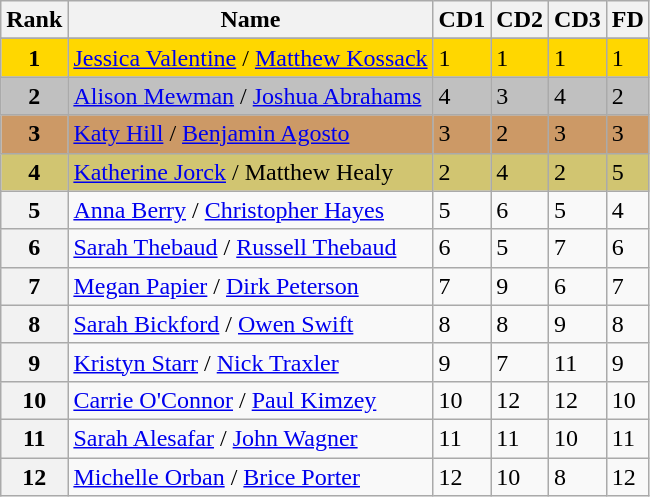<table class="wikitable sortable">
<tr>
<th>Rank</th>
<th>Name</th>
<th>CD1</th>
<th>CD2</th>
<th>CD3</th>
<th>FD</th>
</tr>
<tr>
</tr>
<tr bgcolor="gold">
<td align="center"><strong>1</strong></td>
<td><a href='#'>Jessica Valentine</a> / <a href='#'>Matthew Kossack</a></td>
<td>1</td>
<td>1</td>
<td>1</td>
<td>1</td>
</tr>
<tr bgcolor="silver">
<td align="center"><strong>2</strong></td>
<td><a href='#'>Alison Mewman</a> / <a href='#'>Joshua Abrahams</a></td>
<td>4</td>
<td>3</td>
<td>4</td>
<td>2</td>
</tr>
<tr bgcolor="cc9966">
<td align="center"><strong>3</strong></td>
<td><a href='#'>Katy Hill</a> / <a href='#'>Benjamin Agosto</a></td>
<td>3</td>
<td>2</td>
<td>3</td>
<td>3</td>
</tr>
<tr bgcolor="#d1c571">
<td align="center"><strong>4</strong></td>
<td><a href='#'>Katherine Jorck</a> / Matthew Healy</td>
<td>2</td>
<td>4</td>
<td>2</td>
<td>5</td>
</tr>
<tr>
<th>5</th>
<td><a href='#'>Anna Berry</a> / <a href='#'>Christopher Hayes</a></td>
<td>5</td>
<td>6</td>
<td>5</td>
<td>4</td>
</tr>
<tr>
<th>6</th>
<td><a href='#'>Sarah Thebaud</a> / <a href='#'>Russell Thebaud</a></td>
<td>6</td>
<td>5</td>
<td>7</td>
<td>6</td>
</tr>
<tr>
<th>7</th>
<td><a href='#'>Megan Papier</a> / <a href='#'>Dirk Peterson</a></td>
<td>7</td>
<td>9</td>
<td>6</td>
<td>7</td>
</tr>
<tr>
<th>8</th>
<td><a href='#'>Sarah Bickford</a> / <a href='#'>Owen Swift</a></td>
<td>8</td>
<td>8</td>
<td>9</td>
<td>8</td>
</tr>
<tr>
<th>9</th>
<td><a href='#'>Kristyn Starr</a> / <a href='#'>Nick Traxler</a></td>
<td>9</td>
<td>7</td>
<td>11</td>
<td>9</td>
</tr>
<tr>
<th>10</th>
<td><a href='#'>Carrie O'Connor</a> / <a href='#'>Paul Kimzey</a></td>
<td>10</td>
<td>12</td>
<td>12</td>
<td>10</td>
</tr>
<tr>
<th>11</th>
<td><a href='#'>Sarah Alesafar</a> / <a href='#'>John Wagner</a></td>
<td>11</td>
<td>11</td>
<td>10</td>
<td>11</td>
</tr>
<tr>
<th>12</th>
<td><a href='#'>Michelle Orban</a> / <a href='#'>Brice Porter</a></td>
<td>12</td>
<td>10</td>
<td>8</td>
<td>12</td>
</tr>
</table>
